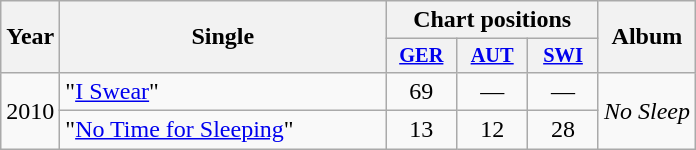<table class="wikitable">
<tr>
<th rowspan=2>Year</th>
<th rowspan=2 width="210">Single</th>
<th colspan=3>Chart positions</th>
<th rowspan=2>Album</th>
</tr>
<tr>
<th style="width:3em;font-size:85%"><a href='#'>GER</a><br></th>
<th style="width:3em;font-size:85%"><a href='#'>AUT</a><br></th>
<th style="width:3em;font-size:85%"><a href='#'>SWI</a><br></th>
</tr>
<tr>
<td rowspan=2>2010</td>
<td>"<a href='#'>I Swear</a>"</td>
<td align="center">69</td>
<td align="center">—</td>
<td align="center">—</td>
<td align="center" rowspan="3"><em>No Sleep</em></td>
</tr>
<tr>
<td>"<a href='#'>No Time for Sleeping</a>"</td>
<td align="center">13</td>
<td align="center">12</td>
<td align="center">28</td>
</tr>
</table>
